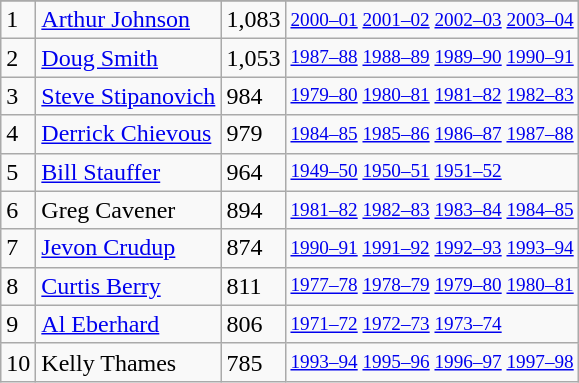<table class="wikitable">
<tr>
</tr>
<tr>
<td>1</td>
<td><a href='#'>Arthur Johnson</a></td>
<td>1,083</td>
<td style="font-size:80%;"><a href='#'>2000–01</a> <a href='#'>2001–02</a> <a href='#'>2002–03</a> <a href='#'>2003–04</a></td>
</tr>
<tr>
<td>2</td>
<td><a href='#'>Doug Smith</a></td>
<td>1,053</td>
<td style="font-size:80%;"><a href='#'>1987–88</a> <a href='#'>1988–89</a> <a href='#'>1989–90</a> <a href='#'>1990–91</a></td>
</tr>
<tr>
<td>3</td>
<td><a href='#'>Steve Stipanovich</a></td>
<td>984</td>
<td style="font-size:80%;"><a href='#'>1979–80</a> <a href='#'>1980–81</a> <a href='#'>1981–82</a> <a href='#'>1982–83</a></td>
</tr>
<tr>
<td>4</td>
<td><a href='#'>Derrick Chievous</a></td>
<td>979</td>
<td style="font-size:80%;"><a href='#'>1984–85</a> <a href='#'>1985–86</a> <a href='#'>1986–87</a> <a href='#'>1987–88</a></td>
</tr>
<tr>
<td>5</td>
<td><a href='#'>Bill Stauffer</a></td>
<td>964</td>
<td style="font-size:80%;"><a href='#'>1949–50</a> <a href='#'>1950–51</a> <a href='#'>1951–52</a></td>
</tr>
<tr>
<td>6</td>
<td>Greg Cavener</td>
<td>894</td>
<td style="font-size:80%;"><a href='#'>1981–82</a> <a href='#'>1982–83</a> <a href='#'>1983–84</a> <a href='#'>1984–85</a></td>
</tr>
<tr>
<td>7</td>
<td><a href='#'>Jevon Crudup</a></td>
<td>874</td>
<td style="font-size:80%;"><a href='#'>1990–91</a> <a href='#'>1991–92</a> <a href='#'>1992–93</a> <a href='#'>1993–94</a></td>
</tr>
<tr>
<td>8</td>
<td><a href='#'>Curtis Berry</a></td>
<td>811</td>
<td style="font-size:80%;"><a href='#'>1977–78</a> <a href='#'>1978–79</a> <a href='#'>1979–80</a> <a href='#'>1980–81</a></td>
</tr>
<tr>
<td>9</td>
<td><a href='#'>Al Eberhard</a></td>
<td>806</td>
<td style="font-size:80%;"><a href='#'>1971–72</a> <a href='#'>1972–73</a> <a href='#'>1973–74</a></td>
</tr>
<tr>
<td>10</td>
<td>Kelly Thames</td>
<td>785</td>
<td style="font-size:80%;"><a href='#'>1993–94</a> <a href='#'>1995–96</a> <a href='#'>1996–97</a> <a href='#'>1997–98</a></td>
</tr>
</table>
